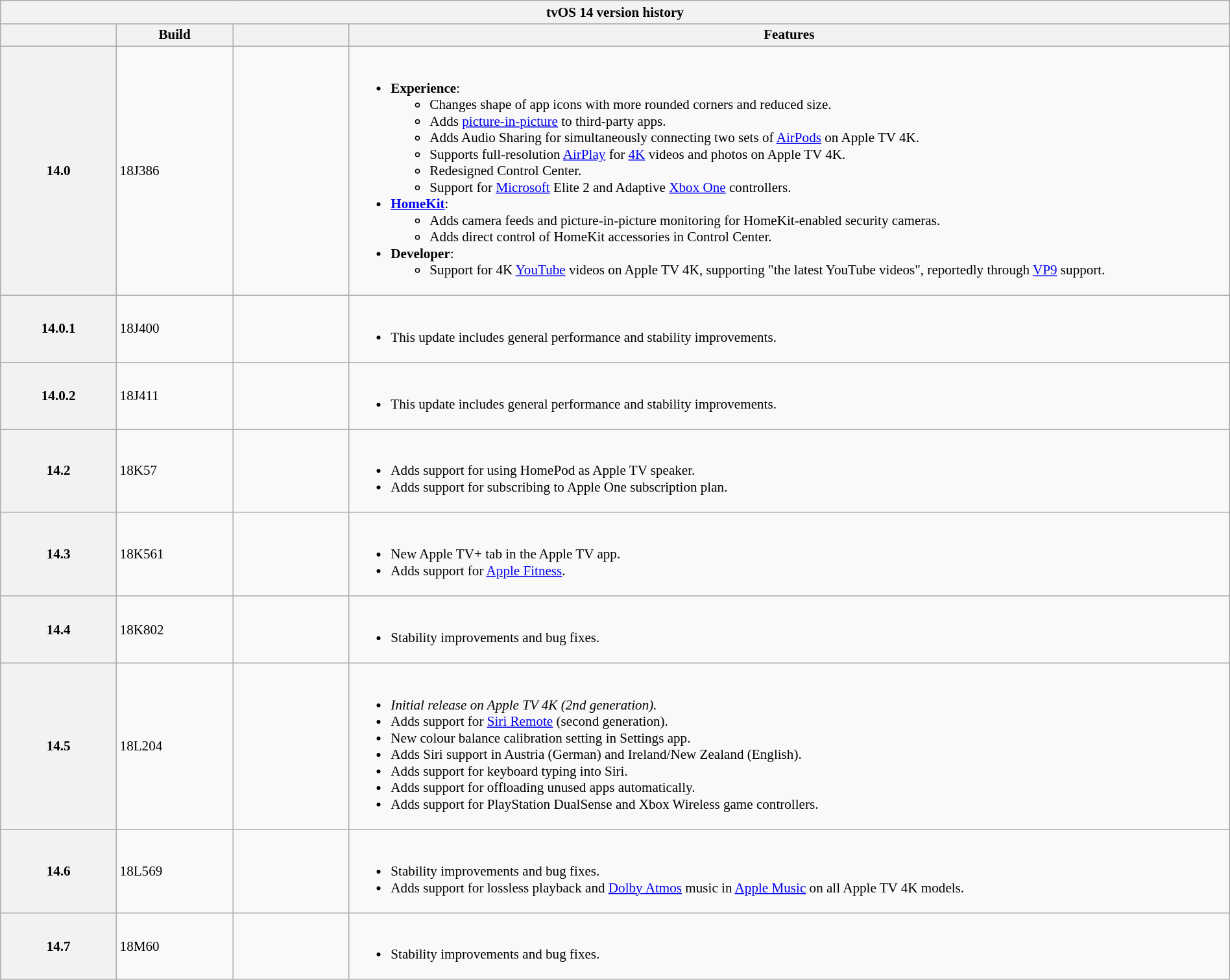<table class="wikitable mw-collapsible mw-collapsed" style="width:100%; font-size:88%;">
<tr>
<th colspan="4">tvOS 14 version history</th>
</tr>
<tr>
<th style="width:8em;"></th>
<th style="width:8em;">Build</th>
<th style="width:8em;"></th>
<th>Features</th>
</tr>
<tr>
<th>14.0</th>
<td>18J386</td>
<td></td>
<td><br><ul><li><strong>Experience</strong>:<ul><li>Changes shape of app icons with more rounded corners and reduced size.</li><li>Adds <a href='#'>picture-in-picture</a> to third-party apps.</li><li>Adds Audio Sharing for simultaneously connecting two sets of <a href='#'>AirPods</a> on Apple TV 4K.</li><li>Supports full-resolution <a href='#'>AirPlay</a> for <a href='#'>4K</a> videos and photos on Apple TV 4K.</li><li>Redesigned Control Center.</li><li>Support for <a href='#'>Microsoft</a> Elite 2 and Adaptive <a href='#'>Xbox One</a> controllers.</li></ul></li><li><strong><a href='#'>HomeKit</a></strong>:<ul><li>Adds camera feeds and picture-in-picture monitoring for HomeKit-enabled security cameras.</li><li>Adds direct control of HomeKit accessories in Control Center.</li></ul></li><li><strong>Developer</strong>:<ul><li>Support for 4K <a href='#'>YouTube</a> videos on Apple TV 4K, supporting "the latest YouTube videos", reportedly through <a href='#'>VP9</a> support.</li></ul></li></ul></td>
</tr>
<tr>
<th>14.0.1</th>
<td>18J400</td>
<td></td>
<td><br><ul><li>This update includes general performance and stability improvements.</li></ul></td>
</tr>
<tr>
<th>14.0.2</th>
<td>18J411</td>
<td></td>
<td><br><ul><li>This update includes general performance and stability improvements.</li></ul></td>
</tr>
<tr>
<th>14.2</th>
<td>18K57</td>
<td></td>
<td><br><ul><li>Adds support for using HomePod as Apple TV speaker.</li><li>Adds support for subscribing to Apple One subscription plan.</li></ul></td>
</tr>
<tr>
<th>14.3</th>
<td>18K561</td>
<td></td>
<td><br><ul><li>New Apple TV+ tab in the Apple TV app.</li><li>Adds support for <a href='#'>Apple Fitness</a>.</li></ul></td>
</tr>
<tr>
<th>14.4</th>
<td>18K802</td>
<td></td>
<td><br><ul><li>Stability improvements and bug fixes.</li></ul></td>
</tr>
<tr>
<th>14.5</th>
<td>18L204</td>
<td></td>
<td><br><ul><li><em>Initial release on Apple TV 4K (2nd generation).</em></li><li>Adds support for <a href='#'>Siri Remote</a> (second generation).</li><li>New colour balance calibration setting in Settings app.</li><li>Adds Siri support in Austria (German) and Ireland/New Zealand (English).</li><li>Adds support for keyboard typing into Siri.</li><li>Adds support for offloading unused apps automatically.</li><li>Adds support for PlayStation DualSense and Xbox Wireless game controllers.</li></ul></td>
</tr>
<tr>
<th>14.6</th>
<td>18L569</td>
<td></td>
<td><br><ul><li>Stability improvements and bug fixes.</li><li>Adds support for lossless playback and <a href='#'>Dolby Atmos</a> music in <a href='#'>Apple Music</a> on all Apple TV 4K models.</li></ul></td>
</tr>
<tr>
<th>14.7</th>
<td>18M60</td>
<td></td>
<td><br><ul><li>Stability improvements and bug fixes.</li></ul></td>
</tr>
</table>
